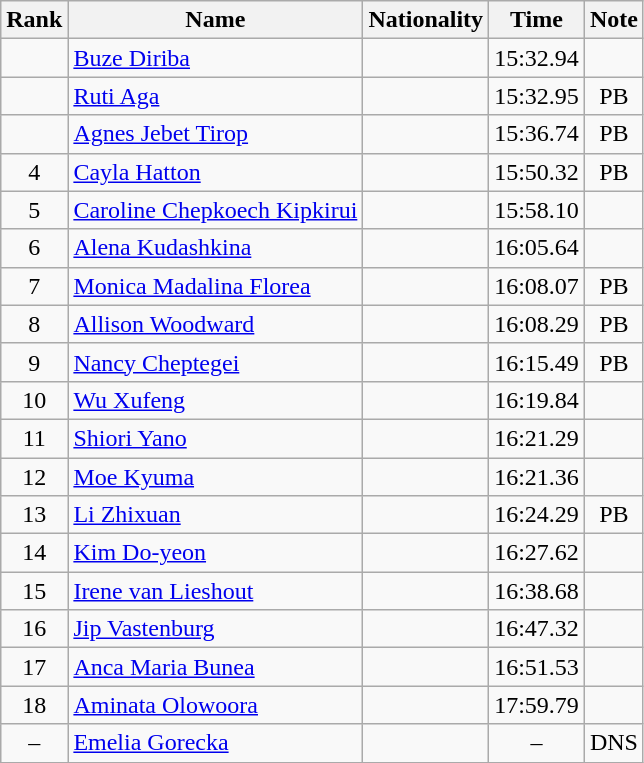<table class="wikitable sortable" style="text-align:center">
<tr>
<th>Rank</th>
<th>Name</th>
<th>Nationality</th>
<th>Time</th>
<th>Note</th>
</tr>
<tr>
<td></td>
<td align=left><a href='#'>Buze Diriba</a></td>
<td align=left></td>
<td>15:32.94</td>
<td></td>
</tr>
<tr>
<td></td>
<td align=left><a href='#'>Ruti Aga</a></td>
<td align=left></td>
<td>15:32.95</td>
<td>PB</td>
</tr>
<tr>
<td></td>
<td align=left><a href='#'>Agnes Jebet Tirop</a></td>
<td align=left></td>
<td>15:36.74</td>
<td>PB</td>
</tr>
<tr>
<td>4</td>
<td align=left><a href='#'>Cayla Hatton</a></td>
<td align=left></td>
<td>15:50.32</td>
<td>PB</td>
</tr>
<tr>
<td>5</td>
<td align=left><a href='#'>Caroline Chepkoech Kipkirui</a></td>
<td align=left></td>
<td>15:58.10</td>
<td></td>
</tr>
<tr>
<td>6</td>
<td align=left><a href='#'>Alena Kudashkina</a></td>
<td align=left></td>
<td>16:05.64</td>
<td></td>
</tr>
<tr>
<td>7</td>
<td align=left><a href='#'>Monica Madalina Florea</a></td>
<td align=left></td>
<td>16:08.07</td>
<td>PB</td>
</tr>
<tr>
<td>8</td>
<td align=left><a href='#'>Allison Woodward</a></td>
<td align=left></td>
<td>16:08.29</td>
<td>PB</td>
</tr>
<tr>
<td>9</td>
<td align=left><a href='#'>Nancy Cheptegei</a></td>
<td align=left></td>
<td>16:15.49</td>
<td>PB</td>
</tr>
<tr>
<td>10</td>
<td align=left><a href='#'>Wu Xufeng</a></td>
<td align=left></td>
<td>16:19.84</td>
<td></td>
</tr>
<tr>
<td>11</td>
<td align=left><a href='#'>Shiori Yano</a></td>
<td align=left></td>
<td>16:21.29</td>
<td></td>
</tr>
<tr>
<td>12</td>
<td align=left><a href='#'>Moe Kyuma</a></td>
<td align=left></td>
<td>16:21.36</td>
<td></td>
</tr>
<tr>
<td>13</td>
<td align=left><a href='#'>Li Zhixuan</a></td>
<td align=left></td>
<td>16:24.29</td>
<td>PB</td>
</tr>
<tr>
<td>14</td>
<td align=left><a href='#'>Kim Do-yeon</a></td>
<td align=left></td>
<td>16:27.62</td>
<td></td>
</tr>
<tr>
<td>15</td>
<td align=left><a href='#'>Irene van Lieshout</a></td>
<td align=left></td>
<td>16:38.68</td>
<td></td>
</tr>
<tr>
<td>16</td>
<td align=left><a href='#'>Jip Vastenburg</a></td>
<td align=left></td>
<td>16:47.32</td>
<td></td>
</tr>
<tr>
<td>17</td>
<td align=left><a href='#'>Anca Maria Bunea</a></td>
<td align=left></td>
<td>16:51.53</td>
<td></td>
</tr>
<tr>
<td>18</td>
<td align=left><a href='#'>Aminata Olowoora</a></td>
<td align=left></td>
<td>17:59.79</td>
<td></td>
</tr>
<tr>
<td>–</td>
<td align=left><a href='#'>Emelia Gorecka</a></td>
<td align=left></td>
<td>–</td>
<td>DNS</td>
</tr>
</table>
